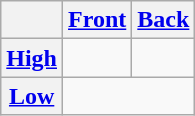<table class="wikitable" style="text-align: center;">
<tr>
<th></th>
<th><a href='#'>Front</a></th>
<th><a href='#'>Back</a></th>
</tr>
<tr>
<th><a href='#'>High</a></th>
<td></td>
<td></td>
</tr>
<tr>
<th><a href='#'>Low</a></th>
<td colspan=2></td>
</tr>
</table>
